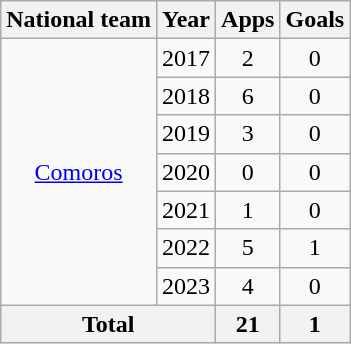<table class=wikitable style=text-align:center>
<tr>
<th>National team</th>
<th>Year</th>
<th>Apps</th>
<th>Goals</th>
</tr>
<tr>
<td rowspan="7"><a href='#'>Comoros</a></td>
<td>2017</td>
<td>2</td>
<td>0</td>
</tr>
<tr>
<td>2018</td>
<td>6</td>
<td>0</td>
</tr>
<tr>
<td>2019</td>
<td>3</td>
<td>0</td>
</tr>
<tr>
<td>2020</td>
<td>0</td>
<td>0</td>
</tr>
<tr>
<td>2021</td>
<td>1</td>
<td>0</td>
</tr>
<tr>
<td>2022</td>
<td>5</td>
<td>1</td>
</tr>
<tr>
<td>2023</td>
<td>4</td>
<td>0</td>
</tr>
<tr>
<th colspan="2">Total</th>
<th>21</th>
<th>1</th>
</tr>
</table>
